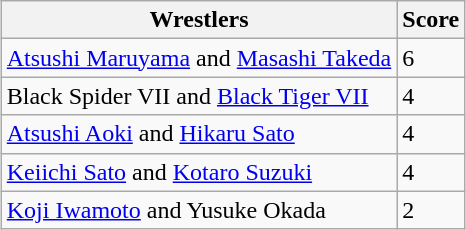<table class="wikitable" style="margin: 1em auto 1em auto">
<tr>
<th>Wrestlers</th>
<th>Score</th>
</tr>
<tr>
<td><a href='#'>Atsushi Maruyama</a> and <a href='#'>Masashi Takeda</a></td>
<td>6</td>
</tr>
<tr>
<td>Black Spider VII and <a href='#'>Black Tiger VII</a></td>
<td>4</td>
</tr>
<tr>
<td><a href='#'>Atsushi Aoki</a> and <a href='#'>Hikaru Sato</a></td>
<td>4</td>
</tr>
<tr>
<td><a href='#'>Keiichi Sato</a> and <a href='#'>Kotaro Suzuki</a></td>
<td>4</td>
</tr>
<tr>
<td><a href='#'>Koji Iwamoto</a> and Yusuke Okada</td>
<td>2</td>
</tr>
</table>
